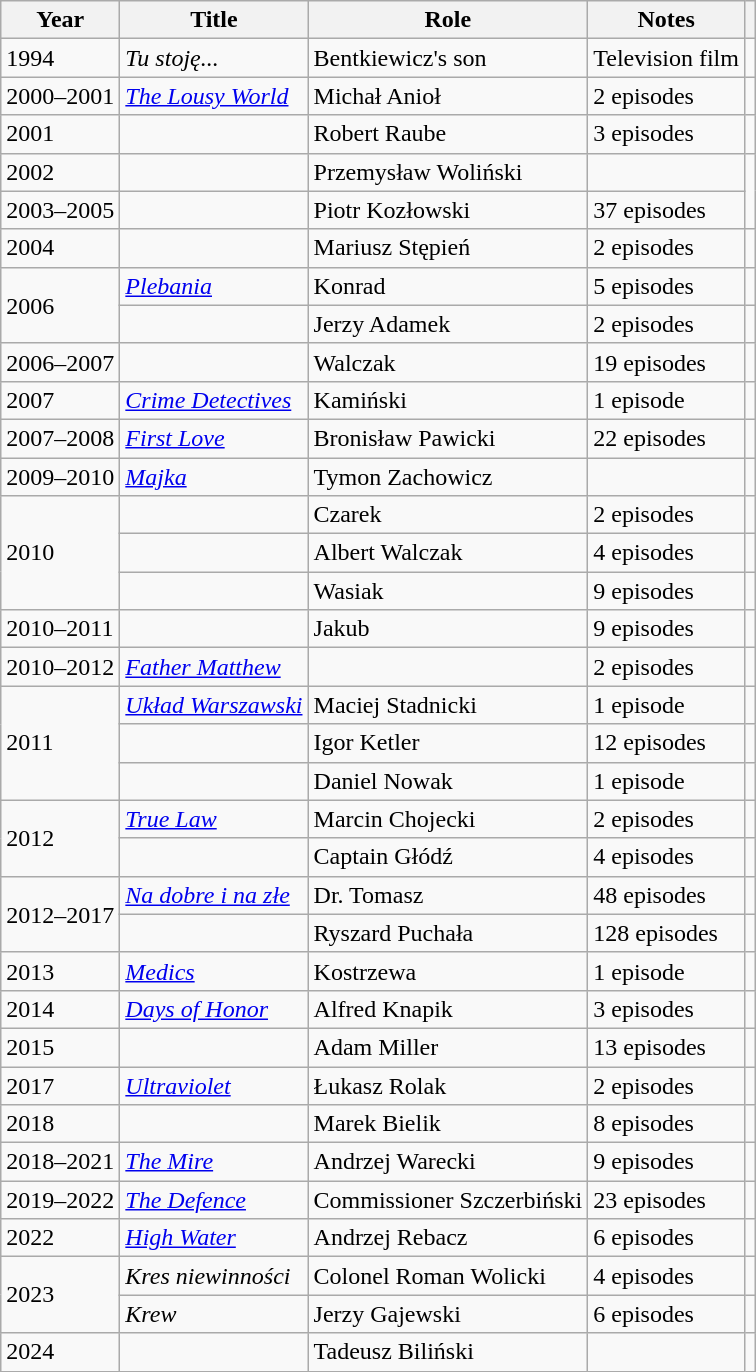<table class="wikitable sortable">
<tr>
<th>Year</th>
<th>Title</th>
<th>Role</th>
<th class="unsortable">Notes</th>
<th class="unsortable"></th>
</tr>
<tr>
<td>1994</td>
<td><em>Tu stoję...</em></td>
<td>Bentkiewicz's son</td>
<td>Television film</td>
<td></td>
</tr>
<tr>
<td>2000–2001</td>
<td><em><a href='#'>The Lousy World</a></em></td>
<td>Michał Anioł</td>
<td>2 episodes</td>
<td></td>
</tr>
<tr>
<td>2001</td>
<td><em></em></td>
<td>Robert Raube</td>
<td>3 episodes</td>
<td></td>
</tr>
<tr>
<td>2002</td>
<td><em></em></td>
<td>Przemysław Woliński</td>
<td></td>
<td rowspan="2"></td>
</tr>
<tr>
<td>2003–2005</td>
<td><em></em></td>
<td>Piotr Kozłowski</td>
<td>37 episodes</td>
</tr>
<tr>
<td>2004</td>
<td><em></em></td>
<td>Mariusz Stępień</td>
<td>2 episodes</td>
<td></td>
</tr>
<tr>
<td rowspan="2">2006</td>
<td><em><a href='#'>Plebania</a></em></td>
<td>Konrad</td>
<td>5 episodes</td>
<td></td>
</tr>
<tr>
<td><em></em></td>
<td>Jerzy Adamek</td>
<td>2 episodes</td>
<td></td>
</tr>
<tr>
<td>2006–2007</td>
<td><em></em></td>
<td>Walczak</td>
<td>19 episodes</td>
<td></td>
</tr>
<tr>
<td>2007</td>
<td><em><a href='#'>Crime Detectives</a></em></td>
<td>Kamiński</td>
<td>1 episode</td>
<td></td>
</tr>
<tr>
<td>2007–2008</td>
<td><em><a href='#'>First Love</a></em></td>
<td>Bronisław Pawicki</td>
<td>22 episodes</td>
<td></td>
</tr>
<tr>
<td>2009–2010</td>
<td><em><a href='#'>Majka</a></em></td>
<td>Tymon Zachowicz</td>
<td></td>
<td></td>
</tr>
<tr>
<td rowspan="3">2010</td>
<td><em></em></td>
<td>Czarek</td>
<td>2 episodes</td>
<td></td>
</tr>
<tr>
<td><em></em></td>
<td>Albert Walczak</td>
<td>4 episodes</td>
<td></td>
</tr>
<tr>
<td><em></em></td>
<td>Wasiak</td>
<td>9 episodes</td>
<td></td>
</tr>
<tr>
<td>2010–2011</td>
<td><em></em></td>
<td>Jakub</td>
<td>9 episodes</td>
<td></td>
</tr>
<tr>
<td>2010–2012</td>
<td><em><a href='#'>Father Matthew</a></em></td>
<td></td>
<td>2 episodes</td>
<td></td>
</tr>
<tr>
<td rowspan="3">2011</td>
<td><em><a href='#'>Układ Warszawski</a></em></td>
<td>Maciej Stadnicki</td>
<td>1 episode</td>
<td></td>
</tr>
<tr>
<td><em></em></td>
<td>Igor Ketler</td>
<td>12 episodes</td>
<td></td>
</tr>
<tr>
<td><em></em></td>
<td>Daniel Nowak</td>
<td>1 episode</td>
<td></td>
</tr>
<tr>
<td rowspan="2">2012</td>
<td><em><a href='#'>True Law</a></em></td>
<td>Marcin Chojecki</td>
<td>2 episodes</td>
<td></td>
</tr>
<tr>
<td><em></em></td>
<td>Captain Głódź</td>
<td>4 episodes</td>
<td></td>
</tr>
<tr>
<td rowspan="2">2012–2017</td>
<td><em><a href='#'>Na dobre i na złe</a></em></td>
<td>Dr. Tomasz</td>
<td>48 episodes</td>
<td></td>
</tr>
<tr>
<td><em></em></td>
<td>Ryszard Puchała</td>
<td>128 episodes</td>
<td></td>
</tr>
<tr>
<td>2013</td>
<td><em><a href='#'>Medics</a></em></td>
<td>Kostrzewa</td>
<td>1 episode</td>
<td></td>
</tr>
<tr>
<td>2014</td>
<td><em><a href='#'>Days of Honor</a></em></td>
<td>Alfred Knapik</td>
<td>3 episodes</td>
<td></td>
</tr>
<tr>
<td>2015</td>
<td><em></em></td>
<td>Adam Miller</td>
<td>13 episodes</td>
<td></td>
</tr>
<tr>
<td>2017</td>
<td><em><a href='#'>Ultraviolet</a></em></td>
<td>Łukasz Rolak</td>
<td>2 episodes</td>
<td></td>
</tr>
<tr>
<td>2018</td>
<td><em></em></td>
<td>Marek Bielik</td>
<td>8 episodes</td>
<td></td>
</tr>
<tr>
<td>2018–2021</td>
<td><em><a href='#'>The Mire</a></em></td>
<td>Andrzej Warecki</td>
<td>9 episodes</td>
<td></td>
</tr>
<tr>
<td>2019–2022</td>
<td><em><a href='#'>The Defence</a></em></td>
<td>Commissioner Szczerbiński</td>
<td>23 episodes</td>
<td></td>
</tr>
<tr>
<td>2022</td>
<td><em><a href='#'>High Water</a></em></td>
<td>Andrzej Rebacz</td>
<td>6 episodes</td>
<td></td>
</tr>
<tr>
<td rowspan="2">2023</td>
<td><em>Kres niewinności</em></td>
<td>Colonel Roman Wolicki</td>
<td>4 episodes</td>
<td></td>
</tr>
<tr>
<td><em>Krew</em></td>
<td>Jerzy Gajewski</td>
<td>6 episodes</td>
<td></td>
</tr>
<tr>
<td>2024</td>
<td><em></em></td>
<td>Tadeusz Biliński</td>
<td></td>
<td></td>
</tr>
</table>
